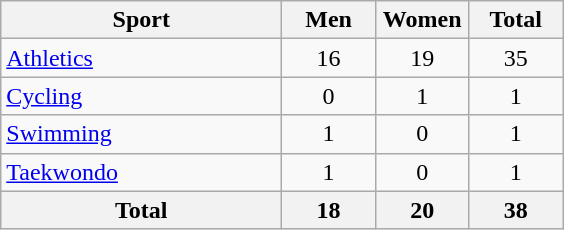<table class="wikitable sortable" style="text-align:center;">
<tr>
<th width=180>Sport</th>
<th width=55>Men</th>
<th width=55>Women</th>
<th width=55>Total</th>
</tr>
<tr>
<td align=left><a href='#'>Athletics</a></td>
<td>16</td>
<td>19</td>
<td>35</td>
</tr>
<tr>
<td align=left><a href='#'>Cycling</a></td>
<td>0</td>
<td>1</td>
<td>1</td>
</tr>
<tr>
<td align=left><a href='#'>Swimming</a></td>
<td>1</td>
<td>0</td>
<td>1</td>
</tr>
<tr>
<td align=left><a href='#'>Taekwondo</a></td>
<td>1</td>
<td>0</td>
<td>1</td>
</tr>
<tr>
<th>Total</th>
<th>18</th>
<th>20</th>
<th>38</th>
</tr>
</table>
